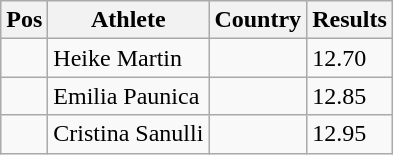<table class="wikitable">
<tr>
<th>Pos</th>
<th>Athlete</th>
<th>Country</th>
<th>Results</th>
</tr>
<tr>
<td align="center"></td>
<td>Heike Martin</td>
<td></td>
<td>12.70</td>
</tr>
<tr>
<td align="center"></td>
<td>Emilia Paunica</td>
<td></td>
<td>12.85</td>
</tr>
<tr>
<td align="center"></td>
<td>Cristina Sanulli</td>
<td></td>
<td>12.95</td>
</tr>
</table>
